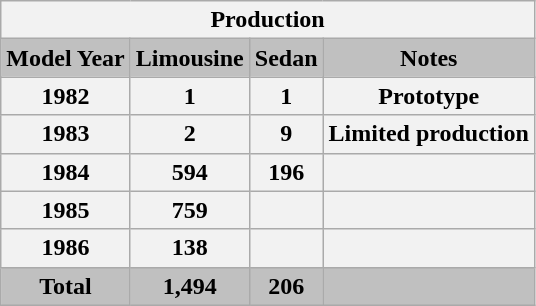<table class= "wikitable" | style="float:left;" border="1" cellpadding="5" cellspacing="0">
<tr>
<th colspan="4">Production</th>
</tr>
<tr>
<th style="background:#C0C0C0;">Model Year</th>
<th style="background:#C0C0C0;">Limousine</th>
<th style="background:#C0C0C0;">Sedan</th>
<th style="background:#C0C0C0;">Notes</th>
</tr>
<tr>
<th align="centered">1982</th>
<th>1</th>
<th>1</th>
<th>Prototype</th>
</tr>
<tr>
<th align="centered">1983</th>
<th>2</th>
<th>9</th>
<th>Limited production</th>
</tr>
<tr>
<th align="centered">1984</th>
<th>594</th>
<th>196</th>
<th></th>
</tr>
<tr>
<th align="centered">1985</th>
<th>759</th>
<th></th>
<th></th>
</tr>
<tr>
<th align="centered">1986</th>
<th>138</th>
<th></th>
<th></th>
</tr>
<tr>
<th style="background:#C0C0C0;">Total</th>
<th style="background:#C0C0C0;">1,494</th>
<th style="background:#C0C0C0;">206</th>
<th style="background:#C0C0C0;"></th>
</tr>
</table>
